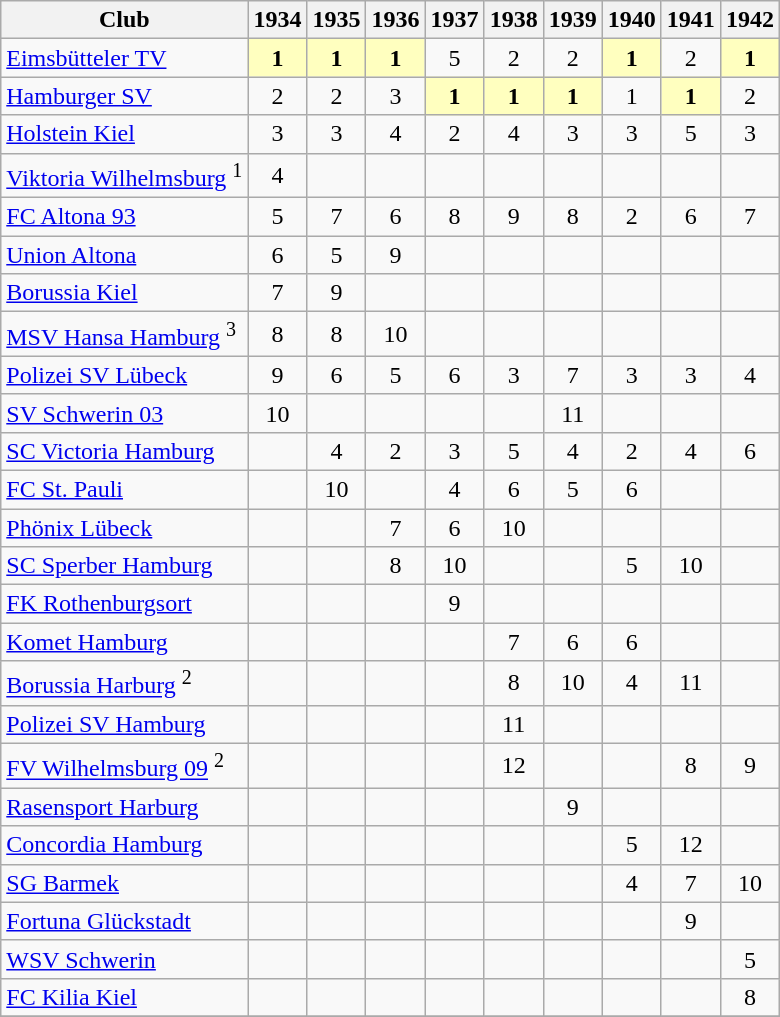<table class="wikitable">
<tr>
<th>Club</th>
<th>1934</th>
<th>1935</th>
<th>1936</th>
<th>1937</th>
<th>1938</th>
<th>1939</th>
<th>1940</th>
<th>1941</th>
<th>1942</th>
</tr>
<tr align="center">
<td align="left"><a href='#'>Eimsbütteler TV</a></td>
<td bgcolor="#ffffbf"><strong>1</strong></td>
<td bgcolor="#ffffbf"><strong>1</strong></td>
<td bgcolor="#ffffbf"><strong>1</strong></td>
<td>5</td>
<td>2</td>
<td>2</td>
<td bgcolor="#ffffbf"><strong>1</strong></td>
<td>2</td>
<td bgcolor="#ffffbf"><strong>1</strong></td>
</tr>
<tr align="center">
<td align="left"><a href='#'>Hamburger SV</a></td>
<td>2</td>
<td>2</td>
<td>3</td>
<td bgcolor="#ffffbf"><strong>1</strong></td>
<td bgcolor="#ffffbf"><strong>1</strong></td>
<td bgcolor="#ffffbf"><strong>1</strong></td>
<td>1</td>
<td bgcolor="#ffffbf"><strong>1</strong></td>
<td>2</td>
</tr>
<tr align="center">
<td align="left"><a href='#'>Holstein Kiel</a></td>
<td>3</td>
<td>3</td>
<td>4</td>
<td>2</td>
<td>4</td>
<td>3</td>
<td>3</td>
<td>5</td>
<td>3</td>
</tr>
<tr align="center">
<td align="left"><a href='#'>Viktoria Wilhelmsburg</a> <sup>1</sup></td>
<td>4</td>
<td></td>
<td></td>
<td></td>
<td></td>
<td></td>
<td></td>
<td></td>
<td></td>
</tr>
<tr align="center">
<td align="left"><a href='#'>FC Altona 93</a></td>
<td>5</td>
<td>7</td>
<td>6</td>
<td>8</td>
<td>9</td>
<td>8</td>
<td>2</td>
<td>6</td>
<td>7</td>
</tr>
<tr align="center">
<td align="left"><a href='#'>Union Altona</a></td>
<td>6</td>
<td>5</td>
<td>9</td>
<td></td>
<td></td>
<td></td>
<td></td>
<td></td>
<td></td>
</tr>
<tr align="center">
<td align="left"><a href='#'>Borussia Kiel</a></td>
<td>7</td>
<td>9</td>
<td></td>
<td></td>
<td></td>
<td></td>
<td></td>
<td></td>
<td></td>
</tr>
<tr align="center">
<td align="left"><a href='#'>MSV Hansa Hamburg</a> <sup>3</sup></td>
<td>8</td>
<td>8</td>
<td>10</td>
<td></td>
<td></td>
<td></td>
<td></td>
<td></td>
<td></td>
</tr>
<tr align="center">
<td align="left"><a href='#'>Polizei SV Lübeck</a></td>
<td>9</td>
<td>6</td>
<td>5</td>
<td>6</td>
<td>3</td>
<td>7</td>
<td>3</td>
<td>3</td>
<td>4</td>
</tr>
<tr align="center">
<td align="left"><a href='#'>SV Schwerin 03</a></td>
<td>10</td>
<td></td>
<td></td>
<td></td>
<td></td>
<td>11</td>
<td></td>
<td></td>
<td></td>
</tr>
<tr align="center">
<td align="left"><a href='#'>SC Victoria Hamburg</a></td>
<td></td>
<td>4</td>
<td>2</td>
<td>3</td>
<td>5</td>
<td>4</td>
<td>2</td>
<td>4</td>
<td>6</td>
</tr>
<tr align="center">
<td align="left"><a href='#'>FC St. Pauli</a></td>
<td></td>
<td>10</td>
<td></td>
<td>4</td>
<td>6</td>
<td>5</td>
<td>6</td>
<td></td>
<td></td>
</tr>
<tr align="center">
<td align="left"><a href='#'>Phönix Lübeck</a></td>
<td></td>
<td></td>
<td>7</td>
<td>6</td>
<td>10</td>
<td></td>
<td></td>
<td></td>
<td></td>
</tr>
<tr align="center">
<td align="left"><a href='#'>SC Sperber Hamburg</a></td>
<td></td>
<td></td>
<td>8</td>
<td>10</td>
<td></td>
<td></td>
<td>5</td>
<td>10</td>
<td></td>
</tr>
<tr align="center">
<td align="left"><a href='#'>FK Rothenburgsort</a></td>
<td></td>
<td></td>
<td></td>
<td>9</td>
<td></td>
<td></td>
<td></td>
<td></td>
<td></td>
</tr>
<tr align="center">
<td align="left"><a href='#'>Komet Hamburg</a></td>
<td></td>
<td></td>
<td></td>
<td></td>
<td>7</td>
<td>6</td>
<td>6</td>
<td></td>
<td></td>
</tr>
<tr align="center">
<td align="left"><a href='#'>Borussia Harburg</a> <sup>2</sup></td>
<td></td>
<td></td>
<td></td>
<td></td>
<td>8</td>
<td>10</td>
<td>4</td>
<td>11</td>
<td></td>
</tr>
<tr align="center">
<td align="left"><a href='#'>Polizei SV Hamburg</a></td>
<td></td>
<td></td>
<td></td>
<td></td>
<td>11</td>
<td></td>
<td></td>
<td></td>
<td></td>
</tr>
<tr align="center">
<td align="left"><a href='#'>FV Wilhelmsburg 09</a> <sup>2</sup></td>
<td></td>
<td></td>
<td></td>
<td></td>
<td>12</td>
<td></td>
<td></td>
<td>8</td>
<td>9</td>
</tr>
<tr align="center">
<td align="left"><a href='#'>Rasensport Harburg</a></td>
<td></td>
<td></td>
<td></td>
<td></td>
<td></td>
<td>9</td>
<td></td>
<td></td>
<td></td>
</tr>
<tr align="center">
<td align="left"><a href='#'>Concordia Hamburg</a></td>
<td></td>
<td></td>
<td></td>
<td></td>
<td></td>
<td></td>
<td>5</td>
<td>12</td>
<td></td>
</tr>
<tr align="center">
<td align="left"><a href='#'>SG Barmek</a></td>
<td></td>
<td></td>
<td></td>
<td></td>
<td></td>
<td></td>
<td>4</td>
<td>7</td>
<td>10</td>
</tr>
<tr align="center">
<td align="left"><a href='#'>Fortuna Glückstadt</a></td>
<td></td>
<td></td>
<td></td>
<td></td>
<td></td>
<td></td>
<td></td>
<td>9</td>
<td></td>
</tr>
<tr align="center">
<td align="left"><a href='#'>WSV Schwerin</a></td>
<td></td>
<td></td>
<td></td>
<td></td>
<td></td>
<td></td>
<td></td>
<td></td>
<td>5</td>
</tr>
<tr align="center">
<td align="left"><a href='#'>FC Kilia Kiel</a></td>
<td></td>
<td></td>
<td></td>
<td></td>
<td></td>
<td></td>
<td></td>
<td></td>
<td>8</td>
</tr>
<tr align="center">
</tr>
</table>
